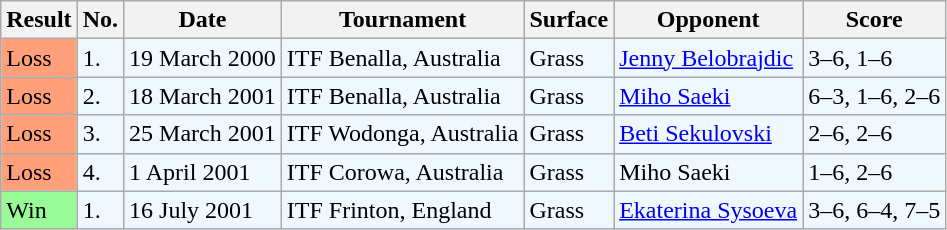<table class="sortable wikitable">
<tr>
<th>Result</th>
<th>No.</th>
<th>Date</th>
<th>Tournament</th>
<th>Surface</th>
<th>Opponent</th>
<th class="unsortable">Score</th>
</tr>
<tr style="background:#f0f8ff;">
<td bgcolor="FFA07A">Loss</td>
<td>1.</td>
<td>19 March 2000</td>
<td>ITF Benalla, Australia</td>
<td>Grass</td>
<td> <a href='#'>Jenny Belobrajdic</a></td>
<td>3–6, 1–6</td>
</tr>
<tr style="background:#f0f8ff;">
<td bgcolor="FFA07A">Loss</td>
<td>2.</td>
<td>18 March 2001</td>
<td>ITF Benalla, Australia</td>
<td>Grass</td>
<td> <a href='#'>Miho Saeki</a></td>
<td>6–3, 1–6, 2–6</td>
</tr>
<tr style="background:#f0f8ff;">
<td bgcolor="FFA07A">Loss</td>
<td>3.</td>
<td>25 March 2001</td>
<td>ITF Wodonga, Australia</td>
<td>Grass</td>
<td> <a href='#'>Beti Sekulovski</a></td>
<td>2–6, 2–6</td>
</tr>
<tr style="background:#f0f8ff;">
<td bgcolor="FFA07A">Loss</td>
<td>4.</td>
<td>1 April 2001</td>
<td>ITF Corowa, Australia</td>
<td>Grass</td>
<td> Miho Saeki</td>
<td>1–6, 2–6</td>
</tr>
<tr style="background:#f0f8ff;">
<td bgcolor="98FB98">Win</td>
<td>1.</td>
<td>16 July 2001</td>
<td>ITF Frinton, England</td>
<td>Grass</td>
<td> <a href='#'>Ekaterina Sysoeva</a></td>
<td>3–6, 6–4, 7–5</td>
</tr>
</table>
